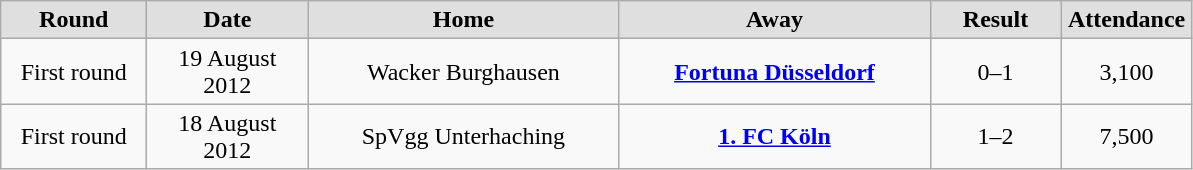<table class="wikitable">
<tr style="text-align:center; background:#dfdfdf;">
<td style="width:90px;"><strong>Round</strong></td>
<td style="width:100px;"><strong>Date</strong></td>
<td style="width:200px;"><strong>Home</strong></td>
<td style="width:200px;"><strong>Away</strong></td>
<td style="width:80px;"><strong>Result</strong></td>
<td style="width:80px;"><strong>Attendance</strong></td>
</tr>
<tr style="text-align:center;">
<td>First round</td>
<td>19 August 2012</td>
<td>Wacker Burghausen</td>
<td><strong><a href='#'>Fortuna Düsseldorf</a></strong></td>
<td>0–1</td>
<td>3,100</td>
</tr>
<tr style="text-align:center;">
<td>First round</td>
<td>18 August 2012</td>
<td>SpVgg Unterhaching</td>
<td><strong><a href='#'>1. FC Köln</a></strong></td>
<td>1–2</td>
<td>7,500</td>
</tr>
</table>
